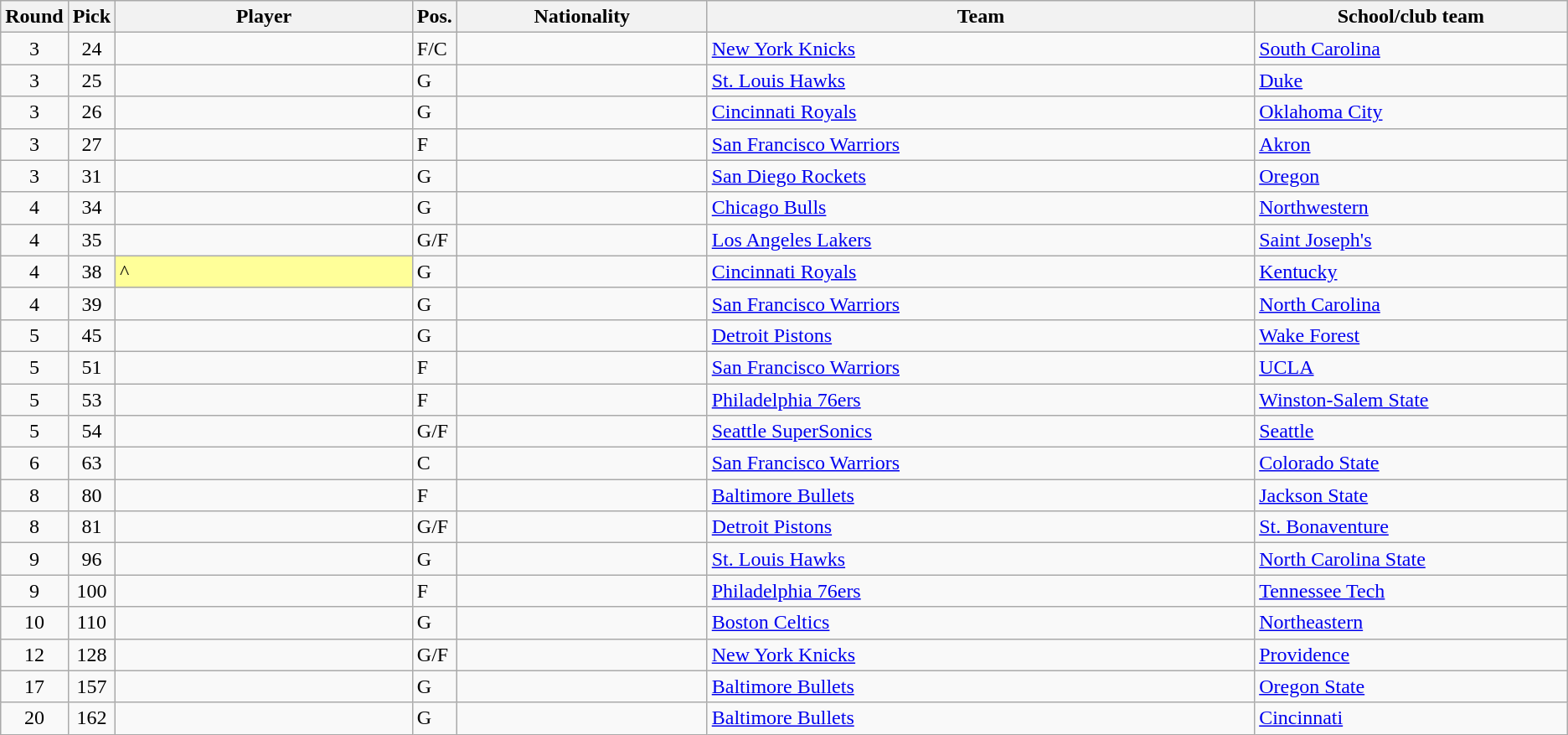<table class="wikitable sortable">
<tr>
<th width="1%">Round</th>
<th width="1%">Pick</th>
<th width="19%">Player</th>
<th width="1%">Pos.</th>
<th width="16%">Nationality</th>
<th width="35%">Team</th>
<th width="20%">School/club team</th>
</tr>
<tr>
<td align=center>3</td>
<td align=center>24</td>
<td></td>
<td>F/C</td>
<td></td>
<td><a href='#'>New York Knicks</a></td>
<td><a href='#'>South Carolina</a></td>
</tr>
<tr>
<td align=center>3</td>
<td align=center>25</td>
<td></td>
<td>G</td>
<td></td>
<td><a href='#'>St. Louis Hawks</a></td>
<td><a href='#'>Duke</a></td>
</tr>
<tr>
<td align=center>3</td>
<td align=center>26</td>
<td></td>
<td>G</td>
<td></td>
<td><a href='#'>Cincinnati Royals</a></td>
<td><a href='#'>Oklahoma City</a></td>
</tr>
<tr>
<td align=center>3</td>
<td align=center>27</td>
<td></td>
<td>F</td>
<td></td>
<td><a href='#'>San Francisco Warriors</a></td>
<td><a href='#'>Akron</a></td>
</tr>
<tr>
<td align=center>3</td>
<td align=center>31</td>
<td></td>
<td>G</td>
<td></td>
<td><a href='#'>San Diego Rockets</a></td>
<td><a href='#'>Oregon</a></td>
</tr>
<tr>
<td align=center>4</td>
<td align=center>34</td>
<td></td>
<td>G</td>
<td></td>
<td><a href='#'>Chicago Bulls</a></td>
<td><a href='#'>Northwestern</a></td>
</tr>
<tr>
<td align=center>4</td>
<td align=center>35</td>
<td></td>
<td>G/F</td>
<td></td>
<td><a href='#'>Los Angeles Lakers</a></td>
<td><a href='#'>Saint Joseph's</a></td>
</tr>
<tr>
<td align=center>4</td>
<td align=center>38</td>
<td bgcolor="#FFFF99">^</td>
<td>G</td>
<td></td>
<td><a href='#'>Cincinnati Royals</a></td>
<td><a href='#'>Kentucky</a></td>
</tr>
<tr>
<td align=center>4</td>
<td align=center>39</td>
<td></td>
<td>G</td>
<td></td>
<td><a href='#'>San Francisco Warriors</a></td>
<td><a href='#'>North Carolina</a></td>
</tr>
<tr>
<td align=center>5</td>
<td align=center>45</td>
<td></td>
<td>G</td>
<td></td>
<td><a href='#'>Detroit Pistons</a></td>
<td><a href='#'>Wake Forest</a></td>
</tr>
<tr>
<td align=center>5</td>
<td align=center>51</td>
<td></td>
<td>F</td>
<td></td>
<td><a href='#'>San Francisco Warriors</a></td>
<td><a href='#'>UCLA</a></td>
</tr>
<tr>
<td align=center>5</td>
<td align=center>53</td>
<td></td>
<td>F</td>
<td></td>
<td><a href='#'>Philadelphia 76ers</a></td>
<td><a href='#'>Winston-Salem State</a></td>
</tr>
<tr>
<td align=center>5</td>
<td align=center>54</td>
<td></td>
<td>G/F</td>
<td></td>
<td><a href='#'>Seattle SuperSonics</a></td>
<td><a href='#'>Seattle</a></td>
</tr>
<tr>
<td align=center>6</td>
<td align=center>63</td>
<td></td>
<td>C</td>
<td></td>
<td><a href='#'>San Francisco Warriors</a></td>
<td><a href='#'>Colorado State</a></td>
</tr>
<tr>
<td align=center>8</td>
<td align=center>80</td>
<td></td>
<td>F</td>
<td></td>
<td><a href='#'>Baltimore Bullets</a></td>
<td><a href='#'>Jackson State</a></td>
</tr>
<tr>
<td align=center>8</td>
<td align=center>81</td>
<td></td>
<td>G/F</td>
<td></td>
<td><a href='#'>Detroit Pistons</a></td>
<td><a href='#'>St. Bonaventure</a></td>
</tr>
<tr>
<td align=center>9</td>
<td align=center>96</td>
<td></td>
<td>G</td>
<td></td>
<td><a href='#'>St. Louis Hawks</a></td>
<td><a href='#'>North Carolina State</a></td>
</tr>
<tr>
<td align=center>9</td>
<td align=center>100</td>
<td></td>
<td>F</td>
<td></td>
<td><a href='#'>Philadelphia 76ers</a></td>
<td><a href='#'>Tennessee Tech</a></td>
</tr>
<tr>
<td align=center>10</td>
<td align=center>110</td>
<td></td>
<td>G</td>
<td></td>
<td><a href='#'>Boston Celtics</a></td>
<td><a href='#'>Northeastern</a></td>
</tr>
<tr>
<td align=center>12</td>
<td align=center>128</td>
<td></td>
<td>G/F</td>
<td></td>
<td><a href='#'>New York Knicks</a></td>
<td><a href='#'>Providence</a></td>
</tr>
<tr>
<td align=center>17</td>
<td align=center>157</td>
<td></td>
<td>G</td>
<td></td>
<td><a href='#'>Baltimore Bullets</a></td>
<td><a href='#'>Oregon State</a></td>
</tr>
<tr>
<td align=center>20</td>
<td align=center>162</td>
<td></td>
<td>G</td>
<td></td>
<td><a href='#'>Baltimore Bullets</a></td>
<td><a href='#'>Cincinnati</a></td>
</tr>
</table>
